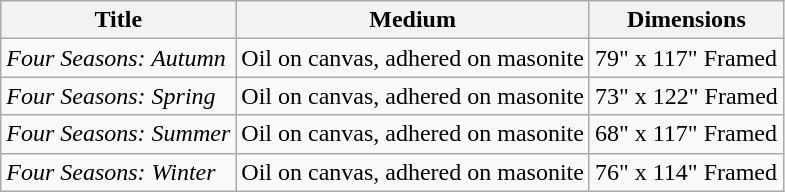<table class="wikitable">
<tr>
<th>Title</th>
<th>Medium</th>
<th>Dimensions</th>
</tr>
<tr>
<td><em>Four Seasons: Autumn</em></td>
<td>Oil on canvas, adhered on masonite</td>
<td>79" x 117" Framed</td>
</tr>
<tr>
<td><em>Four Seasons: Spring</em></td>
<td>Oil on canvas, adhered on masonite</td>
<td>73" x 122" Framed</td>
</tr>
<tr>
<td><em>Four Seasons: Summer</em></td>
<td>Oil on canvas, adhered on masonite</td>
<td>68" x 117" Framed</td>
</tr>
<tr>
<td><em>Four Seasons: Winter</em></td>
<td>Oil on canvas, adhered on masonite</td>
<td>76" x 114" Framed</td>
</tr>
</table>
